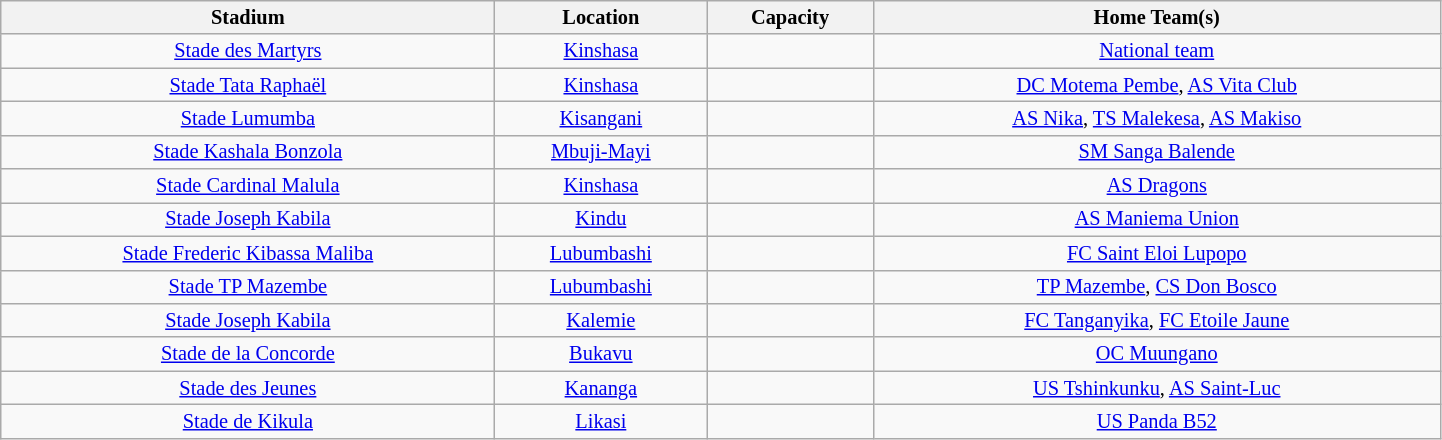<table class="wikitable sortable" style="width:76%; text-align:center; background:#f9f9f9; font-size:85%;">
<tr>
<th>Stadium</th>
<th>Location</th>
<th>Capacity</th>
<th>Home Team(s)</th>
</tr>
<tr>
<td style="text-align:center;"><a href='#'>Stade des Martyrs</a></td>
<td style="text-align:center;"><a href='#'>Kinshasa</a></td>
<td style="text-align:center;"></td>
<td><a href='#'>National team</a></td>
</tr>
<tr>
<td style="text-align:center;"><a href='#'>Stade Tata Raphaël</a></td>
<td style="text-align:center;"><a href='#'>Kinshasa</a></td>
<td style="text-align:center;"></td>
<td><a href='#'>DC Motema Pembe</a>, <a href='#'>AS Vita Club</a></td>
</tr>
<tr>
<td style="text-align:center;"><a href='#'>Stade Lumumba</a></td>
<td style="text-align:center;"><a href='#'>Kisangani</a></td>
<td style="text-align:center;"></td>
<td><a href='#'>AS Nika</a>, <a href='#'>TS Malekesa</a>, <a href='#'>AS Makiso</a></td>
</tr>
<tr>
<td style="text-align:center;"><a href='#'>Stade Kashala Bonzola</a></td>
<td style="text-align:center;"><a href='#'>Mbuji-Mayi</a></td>
<td style="text-align:center;"></td>
<td><a href='#'>SM Sanga Balende</a></td>
</tr>
<tr>
<td style="text-align:center;"><a href='#'>Stade Cardinal Malula</a></td>
<td style="text-align:center;"><a href='#'>Kinshasa</a></td>
<td style="text-align:center;"></td>
<td><a href='#'>AS Dragons</a></td>
</tr>
<tr>
<td style="text-align:center;"><a href='#'>Stade Joseph Kabila</a></td>
<td style="text-align:center;"><a href='#'>Kindu</a></td>
<td style="text-align:center;"></td>
<td><a href='#'>AS Maniema Union</a></td>
</tr>
<tr>
<td style="text-align:center;"><a href='#'>Stade Frederic Kibassa Maliba</a></td>
<td style="text-align:center;"><a href='#'>Lubumbashi</a></td>
<td style="text-align:center;"></td>
<td><a href='#'>FC Saint Eloi Lupopo</a></td>
</tr>
<tr>
<td style="text-align:center;"><a href='#'>Stade TP Mazembe</a></td>
<td style="text-align:center;"><a href='#'>Lubumbashi</a></td>
<td style="text-align:center;"></td>
<td><a href='#'>TP Mazembe</a>, <a href='#'>CS Don Bosco</a></td>
</tr>
<tr>
<td style="text-align:center;"><a href='#'>Stade Joseph Kabila</a></td>
<td style="text-align:center;"><a href='#'>Kalemie</a></td>
<td style="text-align:center;"></td>
<td><a href='#'>FC Tanganyika</a>, <a href='#'>FC Etoile Jaune</a></td>
</tr>
<tr>
<td style="text-align:center;"><a href='#'>Stade de la Concorde</a></td>
<td style="text-align:center;"><a href='#'>Bukavu</a></td>
<td style="text-align:center;"></td>
<td><a href='#'>OC Muungano</a></td>
</tr>
<tr>
<td style="text-align:center;"><a href='#'>Stade des Jeunes</a></td>
<td style="text-align:center;"><a href='#'>Kananga</a></td>
<td style="text-align:center;"></td>
<td><a href='#'>US Tshinkunku</a>, <a href='#'>AS Saint-Luc</a></td>
</tr>
<tr>
<td style="text-align:center;"><a href='#'>Stade de Kikula</a></td>
<td style="text-align:center;"><a href='#'>Likasi</a></td>
<td style="text-align:center;"></td>
<td><a href='#'>US Panda B52</a></td>
</tr>
</table>
